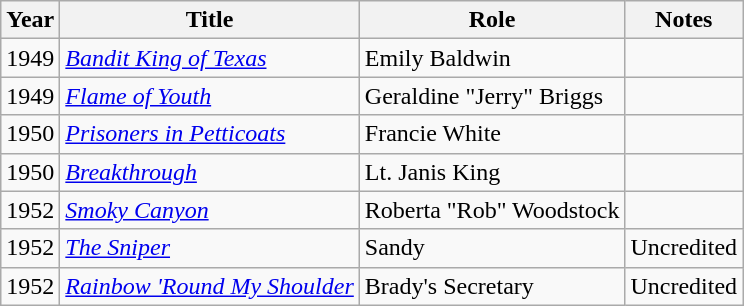<table class="wikitable">
<tr>
<th>Year</th>
<th>Title</th>
<th>Role</th>
<th>Notes</th>
</tr>
<tr>
<td>1949</td>
<td><em><a href='#'>Bandit King of Texas</a></em></td>
<td>Emily Baldwin</td>
<td></td>
</tr>
<tr>
<td>1949</td>
<td><em><a href='#'>Flame of Youth</a></em></td>
<td>Geraldine "Jerry" Briggs</td>
<td></td>
</tr>
<tr>
<td>1950</td>
<td><em><a href='#'>Prisoners in Petticoats</a></em></td>
<td>Francie White</td>
<td></td>
</tr>
<tr>
<td>1950</td>
<td><em><a href='#'>Breakthrough</a></em></td>
<td>Lt. Janis King</td>
<td></td>
</tr>
<tr>
<td>1952</td>
<td><em><a href='#'>Smoky Canyon</a></em></td>
<td>Roberta "Rob" Woodstock</td>
<td></td>
</tr>
<tr>
<td>1952</td>
<td><em><a href='#'>The Sniper</a></em></td>
<td>Sandy</td>
<td>Uncredited</td>
</tr>
<tr>
<td>1952</td>
<td><em><a href='#'>Rainbow 'Round My Shoulder</a></em></td>
<td>Brady's Secretary</td>
<td>Uncredited</td>
</tr>
</table>
